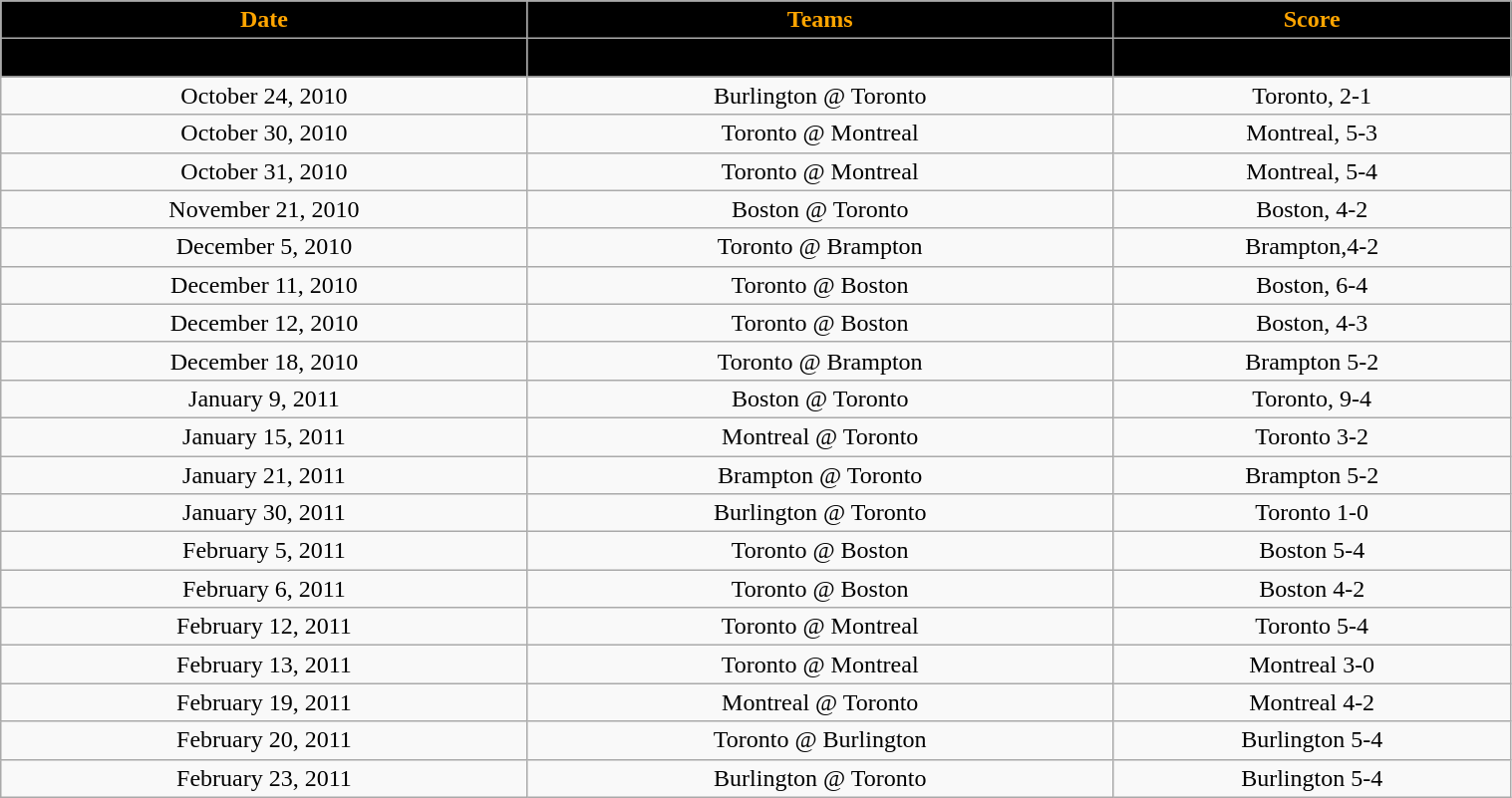<table class="wikitable" width="80%">
<tr align="center"  style="background:black;color:orange;">
<td><strong>Date</strong></td>
<td><strong>Teams</strong></td>
<td><strong>Score</strong></td>
</tr>
<tr align="center" bgcolor=" ">
<td>October 23, 2010</td>
<td>Toronto @ Brampton</td>
<td>Brampton, 7-3</td>
</tr>
<tr align="center" bgcolor="">
<td>October 24, 2010</td>
<td>Burlington @ Toronto</td>
<td>Toronto, 2-1</td>
</tr>
<tr align="center" bgcolor="">
<td>October 30, 2010</td>
<td>Toronto @ Montreal</td>
<td>Montreal, 5-3</td>
</tr>
<tr align="center" bgcolor="">
<td>October 31, 2010</td>
<td>Toronto @ Montreal</td>
<td>Montreal, 5-4</td>
</tr>
<tr align="center" bgcolor="">
<td>November 21, 2010</td>
<td>Boston @ Toronto</td>
<td>Boston, 4-2</td>
</tr>
<tr align="center" bgcolor="">
<td>December 5, 2010</td>
<td>Toronto @ Brampton</td>
<td>Brampton,4-2</td>
</tr>
<tr align="center" bgcolor="">
<td>December 11, 2010</td>
<td>Toronto @ Boston</td>
<td>Boston, 6-4</td>
</tr>
<tr align="center" bgcolor="">
<td>December 12, 2010</td>
<td>Toronto @ Boston</td>
<td>Boston, 4-3</td>
</tr>
<tr align="center" bgcolor="">
<td>December 18, 2010</td>
<td>Toronto @ Brampton</td>
<td>Brampton 5-2</td>
</tr>
<tr align="center" bgcolor="">
<td>January 9, 2011</td>
<td>Boston @ Toronto</td>
<td>Toronto, 9-4</td>
</tr>
<tr align="center" bgcolor="">
<td>January 15, 2011</td>
<td>Montreal @ Toronto</td>
<td>Toronto 3-2</td>
</tr>
<tr align="center" bgcolor="">
<td>January 21, 2011</td>
<td>Brampton @ Toronto</td>
<td>Brampton 5-2</td>
</tr>
<tr align="center" bgcolor="">
<td>January 30, 2011</td>
<td>Burlington @ Toronto</td>
<td>Toronto 1-0</td>
</tr>
<tr align="center" bgcolor="">
<td>February 5, 2011</td>
<td>Toronto @ Boston</td>
<td>Boston 5-4</td>
</tr>
<tr align="center" bgcolor="">
<td>February 6, 2011</td>
<td>Toronto @ Boston</td>
<td>Boston 4-2</td>
</tr>
<tr align="center" bgcolor="">
<td>February 12, 2011</td>
<td>Toronto @ Montreal</td>
<td>Toronto 5-4</td>
</tr>
<tr align="center" bgcolor="">
<td>February 13, 2011</td>
<td>Toronto @ Montreal</td>
<td>Montreal 3-0</td>
</tr>
<tr align="center" bgcolor="">
<td>February 19, 2011</td>
<td>Montreal @ Toronto</td>
<td>Montreal 4-2</td>
</tr>
<tr align="center" bgcolor="">
<td>February 20, 2011</td>
<td>Toronto @ Burlington</td>
<td>Burlington 5-4</td>
</tr>
<tr align="center" bgcolor="">
<td>February 23, 2011</td>
<td>Burlington @ Toronto</td>
<td>Burlington 5-4</td>
</tr>
</table>
